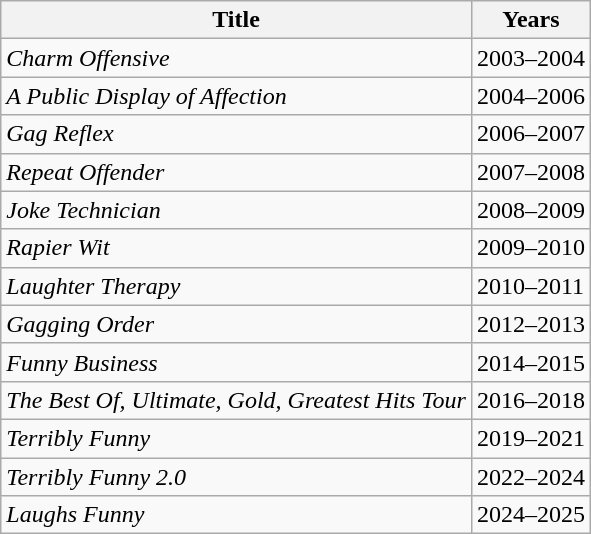<table class="wikitable">
<tr>
<th>Title</th>
<th>Years</th>
</tr>
<tr>
<td><em>Charm Offensive</em></td>
<td>2003–2004</td>
</tr>
<tr>
<td><em>A Public Display of Affection</em></td>
<td>2004–2006</td>
</tr>
<tr>
<td><em>Gag Reflex</em></td>
<td>2006–2007</td>
</tr>
<tr>
<td><em>Repeat Offender</em></td>
<td>2007–2008</td>
</tr>
<tr>
<td><em>Joke Technician</em></td>
<td>2008–2009</td>
</tr>
<tr>
<td><em>Rapier Wit</em></td>
<td>2009–2010</td>
</tr>
<tr>
<td><em>Laughter Therapy</em></td>
<td>2010–2011</td>
</tr>
<tr>
<td><em>Gagging Order</em></td>
<td>2012–2013</td>
</tr>
<tr>
<td><em>Funny Business</em></td>
<td>2014–2015</td>
</tr>
<tr>
<td><em>The Best Of, Ultimate, Gold, Greatest Hits Tour</em></td>
<td>2016–2018</td>
</tr>
<tr>
<td><em>Terribly Funny</em></td>
<td>2019–2021</td>
</tr>
<tr>
<td><em>Terribly Funny 2.0</em></td>
<td>2022–2024</td>
</tr>
<tr>
<td><em>Laughs Funny</em></td>
<td>2024–2025</td>
</tr>
</table>
